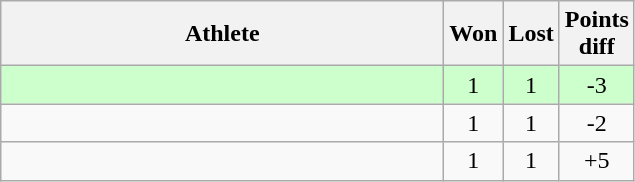<table class="wikitable">
<tr>
<th style="width:18em">Athlete</th>
<th>Won</th>
<th>Lost</th>
<th>Points<br>diff</th>
</tr>
<tr bgcolor="#ccffcc">
<td></td>
<td align="center">1</td>
<td align="center">1</td>
<td align="center">-3</td>
</tr>
<tr>
<td></td>
<td align="center">1</td>
<td align="center">1</td>
<td align="center">-2</td>
</tr>
<tr>
<td></td>
<td align="center">1</td>
<td align="center">1</td>
<td align="center">+5</td>
</tr>
</table>
